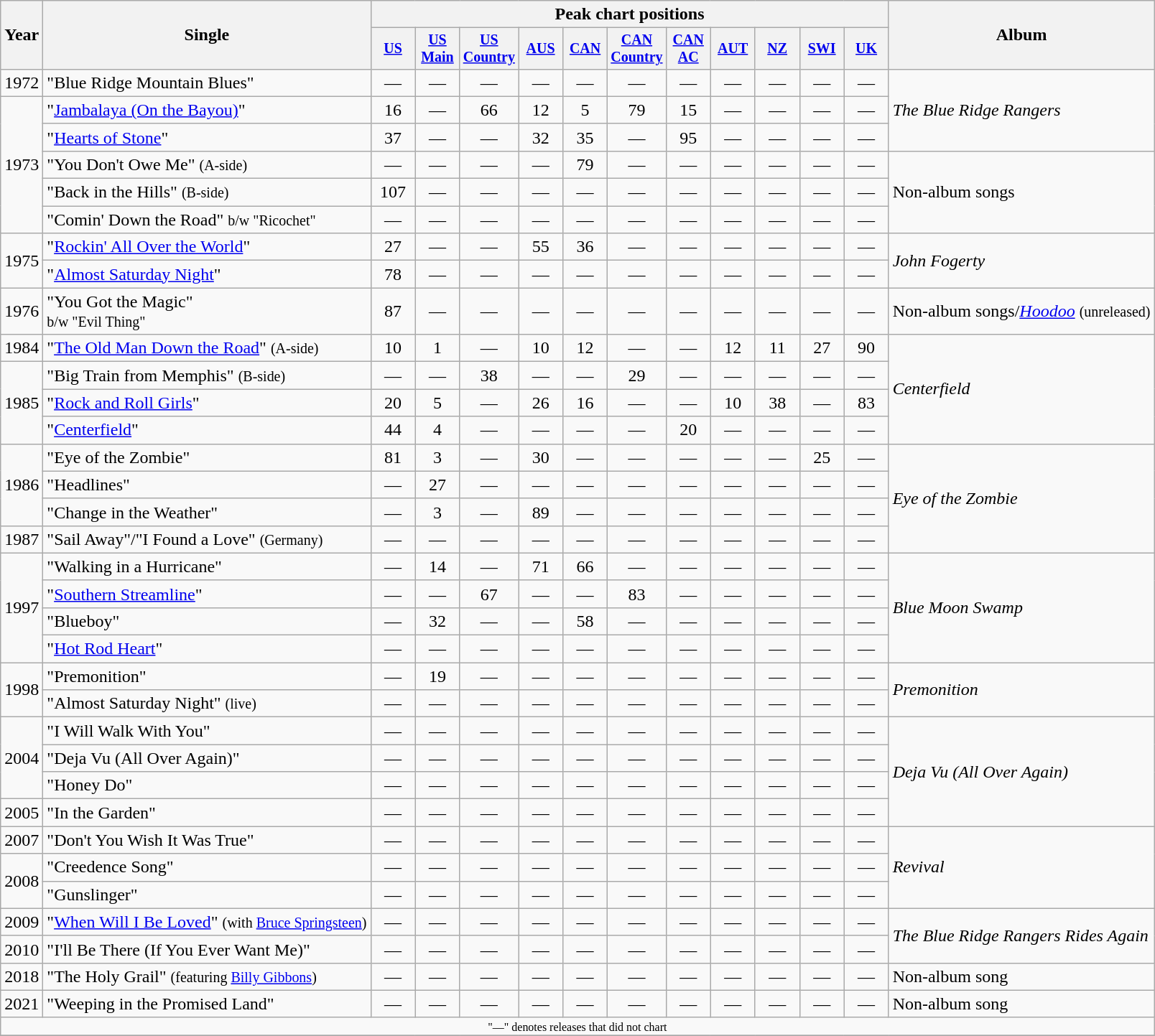<table class="wikitable" style="text-align:center;">
<tr>
<th rowspan="2">Year</th>
<th rowspan="2">Single</th>
<th colspan="11">Peak chart positions</th>
<th rowspan="2">Album</th>
</tr>
<tr style="font-size:smaller;">
<th width="35"><a href='#'>US</a><br></th>
<th width="35"><a href='#'>US Main</a><br></th>
<th width="35"><a href='#'>US Country</a><br></th>
<th width="35"><a href='#'>AUS</a><br></th>
<th width="35"><a href='#'>CAN</a><br></th>
<th width="35"><a href='#'>CAN Country</a><br></th>
<th width="35"><a href='#'>CAN AC</a><br></th>
<th width="35"><a href='#'>AUT</a><br></th>
<th width="35"><a href='#'>NZ</a><br></th>
<th width="35"><a href='#'>SWI</a><br></th>
<th width="35"><a href='#'>UK</a><br></th>
</tr>
<tr>
<td>1972</td>
<td align="left">"Blue Ridge Mountain Blues"</td>
<td>—</td>
<td>—</td>
<td>—</td>
<td>—</td>
<td>—</td>
<td>—</td>
<td>—</td>
<td>—</td>
<td>—</td>
<td>—</td>
<td>—</td>
<td align="left" rowspan="3"><em>The Blue Ridge Rangers</em></td>
</tr>
<tr>
<td rowspan="5">1973</td>
<td align="left">"<a href='#'>Jambalaya (On the Bayou)</a>"</td>
<td>16</td>
<td>—</td>
<td>66</td>
<td>12</td>
<td>5</td>
<td>79</td>
<td>15</td>
<td>—</td>
<td>—</td>
<td>—</td>
<td>—</td>
</tr>
<tr>
<td align="left">"<a href='#'>Hearts of Stone</a>"</td>
<td>37</td>
<td>—</td>
<td>—</td>
<td>32</td>
<td>35</td>
<td>—</td>
<td>95</td>
<td>—</td>
<td>—</td>
<td>—</td>
<td>—</td>
</tr>
<tr>
<td align="left">"You Don't Owe Me" <small>(A-side)</small></td>
<td>—</td>
<td>—</td>
<td>—</td>
<td>—</td>
<td>79</td>
<td>—</td>
<td>—</td>
<td>—</td>
<td>—</td>
<td>—</td>
<td>—</td>
<td align="left" rowspan="3">Non-album songs</td>
</tr>
<tr>
<td align="left">"Back in the Hills" <small>(B-side)</small></td>
<td>107</td>
<td>—</td>
<td>—</td>
<td>—</td>
<td>—</td>
<td>—</td>
<td>—</td>
<td>—</td>
<td>—</td>
<td>—</td>
<td>—</td>
</tr>
<tr>
<td align="left">"Comin' Down the Road" <small>b/w "Ricochet"</small></td>
<td>—</td>
<td>—</td>
<td>—</td>
<td>—</td>
<td>—</td>
<td>—</td>
<td>—</td>
<td>—</td>
<td>—</td>
<td>—</td>
<td>—</td>
</tr>
<tr>
<td rowspan="2">1975</td>
<td align="left">"<a href='#'>Rockin' All Over the World</a>"</td>
<td>27</td>
<td>—</td>
<td>—</td>
<td>55</td>
<td>36</td>
<td>—</td>
<td>—</td>
<td>—</td>
<td>—</td>
<td>—</td>
<td>—</td>
<td align="left" rowspan="2"><em>John Fogerty</em></td>
</tr>
<tr>
<td align="left">"<a href='#'>Almost Saturday Night</a>"</td>
<td>78</td>
<td>—</td>
<td>—</td>
<td>—</td>
<td>—</td>
<td>—</td>
<td>—</td>
<td>—</td>
<td>—</td>
<td>—</td>
<td>—</td>
</tr>
<tr>
<td>1976</td>
<td align="left">"You Got the Magic"<br><small>b/w "Evil Thing"</small></td>
<td>87</td>
<td>—</td>
<td>—</td>
<td>—</td>
<td>—</td>
<td>—</td>
<td>—</td>
<td>—</td>
<td>—</td>
<td>—</td>
<td>—</td>
<td align="left">Non-album songs/<em><a href='#'>Hoodoo</a></em> <small>(unreleased)</small></td>
</tr>
<tr>
<td>1984</td>
<td align="left">"<a href='#'>The Old Man Down the Road</a>" <small>(A-side)</small></td>
<td>10</td>
<td>1</td>
<td>—</td>
<td>10</td>
<td>12</td>
<td>—</td>
<td>—</td>
<td>12</td>
<td>11</td>
<td>27</td>
<td>90</td>
<td align="left" rowspan="4"><em>Centerfield</em></td>
</tr>
<tr>
<td rowspan="3">1985</td>
<td align="left">"Big Train from Memphis" <small>(B-side)</small></td>
<td>—</td>
<td>—</td>
<td>38</td>
<td>—</td>
<td>—</td>
<td>29</td>
<td>—</td>
<td>—</td>
<td>—</td>
<td>—</td>
<td>—</td>
</tr>
<tr>
<td align="left">"<a href='#'>Rock and Roll Girls</a>"</td>
<td>20</td>
<td>5</td>
<td>—</td>
<td>26</td>
<td>16</td>
<td>—</td>
<td>—</td>
<td>10</td>
<td>38</td>
<td>—</td>
<td>83</td>
</tr>
<tr>
<td align="left">"<a href='#'>Centerfield</a>"</td>
<td>44</td>
<td>4</td>
<td>—</td>
<td>—</td>
<td>—</td>
<td>—</td>
<td>20</td>
<td>—</td>
<td>—</td>
<td>—</td>
<td>—</td>
</tr>
<tr>
<td rowspan="3">1986</td>
<td align="left">"Eye of the Zombie"</td>
<td>81</td>
<td>3</td>
<td>—</td>
<td>30</td>
<td>—</td>
<td>—</td>
<td>—</td>
<td>—</td>
<td>—</td>
<td>25</td>
<td>—</td>
<td align="left" rowspan="4"><em>Eye of the Zombie</em></td>
</tr>
<tr>
<td align="left">"Headlines"</td>
<td>—</td>
<td>27</td>
<td>—</td>
<td>—</td>
<td>—</td>
<td>—</td>
<td>—</td>
<td>—</td>
<td>—</td>
<td>—</td>
<td>—</td>
</tr>
<tr>
<td align="left">"Change in the Weather"</td>
<td>—</td>
<td>3</td>
<td>—</td>
<td>89</td>
<td>—</td>
<td>—</td>
<td>—</td>
<td>—</td>
<td>—</td>
<td>—</td>
<td>—</td>
</tr>
<tr>
<td>1987</td>
<td align="left">"Sail Away"/"I Found a Love" <small>(Germany)</small></td>
<td>—</td>
<td>—</td>
<td>—</td>
<td>—</td>
<td>—</td>
<td>—</td>
<td>—</td>
<td>—</td>
<td>—</td>
<td>—</td>
<td>—</td>
</tr>
<tr>
<td rowspan="4">1997</td>
<td align="left">"Walking in a Hurricane"</td>
<td>—</td>
<td>14</td>
<td>—</td>
<td>71</td>
<td>66</td>
<td>—</td>
<td>—</td>
<td>—</td>
<td>—</td>
<td>—</td>
<td>—</td>
<td align="left" rowspan="4"><em>Blue Moon Swamp</em></td>
</tr>
<tr>
<td align="left">"<a href='#'>Southern Streamline</a>"</td>
<td>—</td>
<td>—</td>
<td>67</td>
<td>—</td>
<td>—</td>
<td>83</td>
<td>—</td>
<td>—</td>
<td>—</td>
<td>—</td>
<td>—</td>
</tr>
<tr>
<td align="left">"Blueboy"</td>
<td>—</td>
<td>32</td>
<td>—</td>
<td>—</td>
<td>58</td>
<td>—</td>
<td>—</td>
<td>—</td>
<td>—</td>
<td>—</td>
<td>—</td>
</tr>
<tr>
<td align="left">"<a href='#'>Hot Rod Heart</a>"</td>
<td>—</td>
<td>—</td>
<td>—</td>
<td>—</td>
<td>—</td>
<td>—</td>
<td>—</td>
<td>—</td>
<td>—</td>
<td>—</td>
<td>—</td>
</tr>
<tr>
<td rowspan="2">1998</td>
<td align="left">"Premonition"</td>
<td>—</td>
<td>19</td>
<td>—</td>
<td>—</td>
<td>—</td>
<td>—</td>
<td>—</td>
<td>—</td>
<td>—</td>
<td>—</td>
<td>—</td>
<td align="left" rowspan="2"><em>Premonition</em></td>
</tr>
<tr>
<td align="left">"Almost Saturday Night" <small>(live)</small></td>
<td>—</td>
<td>—</td>
<td>—</td>
<td>—</td>
<td>—</td>
<td>—</td>
<td>—</td>
<td>—</td>
<td>—</td>
<td>—</td>
<td>—</td>
</tr>
<tr>
<td rowspan="3">2004</td>
<td align="left">"I Will Walk With You"</td>
<td>—</td>
<td>—</td>
<td>—</td>
<td>—</td>
<td>—</td>
<td>—</td>
<td>—</td>
<td>—</td>
<td>—</td>
<td>—</td>
<td>—</td>
<td align="left" rowspan="4"><em>Deja Vu (All Over Again)</em></td>
</tr>
<tr>
<td align="left">"Deja Vu (All Over Again)"</td>
<td>—</td>
<td>—</td>
<td>—</td>
<td>—</td>
<td>—</td>
<td>—</td>
<td>—</td>
<td>—</td>
<td>—</td>
<td>—</td>
<td>—</td>
</tr>
<tr>
<td align="left">"Honey Do"</td>
<td>—</td>
<td>—</td>
<td>—</td>
<td>—</td>
<td>—</td>
<td>—</td>
<td>—</td>
<td>—</td>
<td>—</td>
<td>—</td>
<td>—</td>
</tr>
<tr>
<td>2005</td>
<td align="left">"In the Garden"</td>
<td>—</td>
<td>—</td>
<td>—</td>
<td>—</td>
<td>—</td>
<td>—</td>
<td>—</td>
<td>—</td>
<td>—</td>
<td>—</td>
<td>—</td>
</tr>
<tr>
<td>2007</td>
<td align="left">"Don't You Wish It Was True"</td>
<td>—</td>
<td>—</td>
<td>—</td>
<td>—</td>
<td>—</td>
<td>—</td>
<td>—</td>
<td>—</td>
<td>—</td>
<td>—</td>
<td>—</td>
<td align="left" rowspan="3"><em>Revival</em></td>
</tr>
<tr>
<td rowspan="2">2008</td>
<td align="left">"Creedence Song"</td>
<td>—</td>
<td>—</td>
<td>—</td>
<td>—</td>
<td>—</td>
<td>—</td>
<td>—</td>
<td>—</td>
<td>—</td>
<td>—</td>
<td>—</td>
</tr>
<tr>
<td align="left">"Gunslinger"</td>
<td>—</td>
<td>—</td>
<td>—</td>
<td>—</td>
<td>—</td>
<td>—</td>
<td>—</td>
<td>—</td>
<td>—</td>
<td>—</td>
<td>—</td>
</tr>
<tr>
<td>2009</td>
<td align="left">"<a href='#'>When Will I Be Loved</a>" <small>(with <a href='#'>Bruce Springsteen</a>)</small></td>
<td>—</td>
<td>—</td>
<td>—</td>
<td>—</td>
<td>—</td>
<td>—</td>
<td>—</td>
<td>—</td>
<td>—</td>
<td>—</td>
<td>—</td>
<td align="left" rowspan="2"><em>The Blue Ridge Rangers Rides Again</em></td>
</tr>
<tr>
<td>2010</td>
<td align="left">"I'll Be There (If You Ever Want Me)"</td>
<td>—</td>
<td>—</td>
<td>—</td>
<td>—</td>
<td>—</td>
<td>—</td>
<td>—</td>
<td>—</td>
<td>—</td>
<td>—</td>
<td>—</td>
</tr>
<tr>
<td>2018</td>
<td align="left">"The Holy Grail" <small>(featuring <a href='#'>Billy Gibbons</a>)</small></td>
<td>—</td>
<td>—</td>
<td>—</td>
<td>—</td>
<td>—</td>
<td>—</td>
<td>—</td>
<td>—</td>
<td>—</td>
<td>—</td>
<td>—</td>
<td align="left">Non-album song</td>
</tr>
<tr>
<td>2021</td>
<td align="left">"Weeping in the Promised Land"</td>
<td>—</td>
<td>—</td>
<td>—</td>
<td>—</td>
<td>—</td>
<td>—</td>
<td>—</td>
<td>—</td>
<td>—</td>
<td>—</td>
<td>—</td>
<td align="left">Non-album song</td>
</tr>
<tr>
<td colspan="14" style="font-size:8pt">"—" denotes releases that did not chart</td>
</tr>
<tr>
</tr>
</table>
